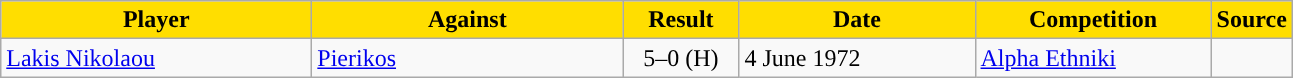<table class="wikitable">
<tr>
<th width=200 style="background:#FFDE00">Player</th>
<th width=200 style="background:#FFDE00">Against</th>
<th width=70 style="background:#FFDE00">Result</th>
<th width=150 style="background:#FFDE00">Date</th>
<th width=150 style="background:#FFDE00">Competition</th>
<th style="background:#FFDE00">Source</th>
</tr>
<tr>
<td> <a href='#'>Lakis Nikolaou</a></td>
<td> <a href='#'>Pierikos</a></td>
<td align=center>5–0 (H)</td>
<td>4 June 1972</td>
<td><a href='#'>Alpha Ethniki</a></td>
<td align=center></td>
</tr>
</table>
